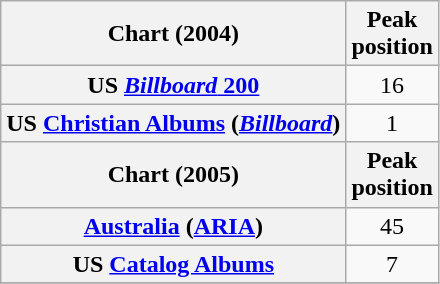<table class="wikitable plainrowheaders">
<tr>
<th scope="col">Chart (2004)</th>
<th scope="col">Peak<br>position</th>
</tr>
<tr>
<th scope="row">US <a href='#'><em>Billboard</em> 200</a></th>
<td align="center">16</td>
</tr>
<tr>
<th scope="row">US <a href='#'>Christian Albums</a> (<em><a href='#'>Billboard</a></em>)</th>
<td align="center">1</td>
</tr>
<tr>
<th scope="col">Chart (2005)</th>
<th scope="col">Peak<br>position</th>
</tr>
<tr>
<th scope="row"><a href='#'>Australia</a> (<a href='#'>ARIA</a>)</th>
<td align="center">45</td>
</tr>
<tr>
<th scope="row">US <a href='#'>Catalog Albums</a></th>
<td align="center">7</td>
</tr>
<tr>
</tr>
</table>
